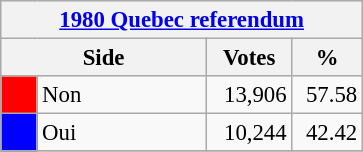<table class="wikitable" style="font-size: 95%; clear:both">
<tr style="background-color:#E9E9E9">
<th colspan=4><a href='#'>1980 Quebec referendum</a></th>
</tr>
<tr style="background-color:#E9E9E9">
<th colspan=2 style="width: 130px">Side</th>
<th style="width: 50px">Votes</th>
<th style="width: 40px">%</th>
</tr>
<tr>
<td bgcolor="red"></td>
<td>Non</td>
<td align="right">13,906</td>
<td align="right">57.58</td>
</tr>
<tr>
<td bgcolor="blue"></td>
<td>Oui</td>
<td align="right">10,244</td>
<td align="right">42.42</td>
</tr>
<tr>
</tr>
</table>
